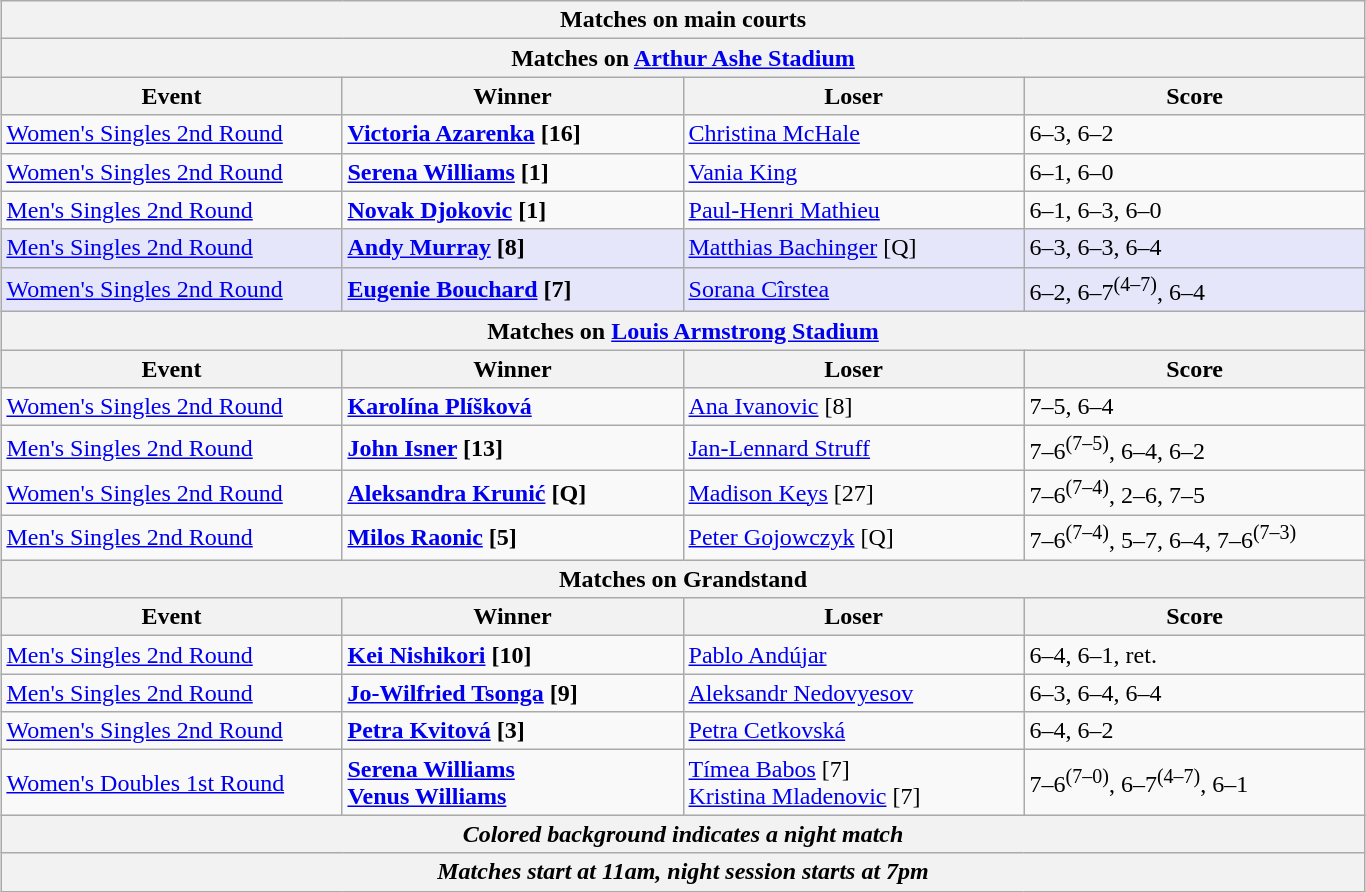<table class="wikitable collapsible uncollapsed" style="margin:auto;">
<tr>
<th colspan="4" style="white-space:nowrap;">Matches on main courts</th>
</tr>
<tr>
<th colspan="4"><strong>Matches on <a href='#'>Arthur Ashe Stadium</a></strong></th>
</tr>
<tr>
<th width=220>Event</th>
<th width=220>Winner</th>
<th width=220>Loser</th>
<th width=220>Score</th>
</tr>
<tr>
<td><a href='#'>Women's Singles 2nd Round</a></td>
<td><strong> <a href='#'>Victoria Azarenka</a> [16]</strong></td>
<td> <a href='#'>Christina McHale</a></td>
<td>6–3, 6–2</td>
</tr>
<tr>
<td><a href='#'>Women's Singles 2nd Round</a></td>
<td><strong> <a href='#'>Serena Williams</a> [1] </strong></td>
<td> <a href='#'>Vania King</a></td>
<td>6–1, 6–0</td>
</tr>
<tr>
<td><a href='#'>Men's Singles 2nd Round</a></td>
<td><strong> <a href='#'>Novak Djokovic</a> [1] </strong></td>
<td> <a href='#'>Paul-Henri Mathieu</a></td>
<td>6–1, 6–3, 6–0</td>
</tr>
<tr bgcolor=lavender>
<td><a href='#'>Men's Singles 2nd Round</a></td>
<td><strong> <a href='#'>Andy Murray</a> [8]</strong></td>
<td> <a href='#'>Matthias Bachinger</a> [Q]</td>
<td>6–3, 6–3, 6–4</td>
</tr>
<tr bgcolor=lavender>
<td><a href='#'>Women's Singles 2nd Round</a></td>
<td><strong> <a href='#'>Eugenie Bouchard</a> [7]</strong></td>
<td> <a href='#'>Sorana Cîrstea</a></td>
<td>6–2, 6–7<sup>(4–7)</sup>, 6–4</td>
</tr>
<tr>
<th colspan="4"><strong>Matches on <a href='#'>Louis Armstrong Stadium</a></strong></th>
</tr>
<tr>
<th width=220>Event</th>
<th width=220>Winner</th>
<th width=220>Loser</th>
<th width=220>Score</th>
</tr>
<tr>
<td><a href='#'>Women's Singles 2nd Round</a></td>
<td><strong> <a href='#'>Karolína Plíšková</a> </strong></td>
<td> <a href='#'>Ana Ivanovic</a> [8]</td>
<td>7–5, 6–4</td>
</tr>
<tr>
<td><a href='#'>Men's Singles 2nd Round</a></td>
<td><strong> <a href='#'>John Isner</a> [13]</strong></td>
<td> <a href='#'>Jan-Lennard Struff</a></td>
<td>7–6<sup>(7–5)</sup>, 6–4, 6–2</td>
</tr>
<tr>
<td><a href='#'>Women's Singles 2nd Round</a></td>
<td><strong> <a href='#'>Aleksandra Krunić</a> [Q]</strong></td>
<td> <a href='#'>Madison Keys</a> [27]</td>
<td>7–6<sup>(7–4)</sup>, 2–6, 7–5</td>
</tr>
<tr>
<td><a href='#'>Men's Singles 2nd Round</a></td>
<td><strong> <a href='#'>Milos Raonic</a> [5]</strong></td>
<td> <a href='#'>Peter Gojowczyk</a> [Q]</td>
<td>7–6<sup>(7–4)</sup>, 5–7, 6–4, 7–6<sup>(7–3)</sup></td>
</tr>
<tr>
<th colspan="4"><strong>Matches on Grandstand</strong></th>
</tr>
<tr>
<th width=220>Event</th>
<th width=220>Winner</th>
<th width=220>Loser</th>
<th width=220>Score</th>
</tr>
<tr>
<td><a href='#'>Men's Singles 2nd Round</a></td>
<td><strong> <a href='#'>Kei Nishikori</a> [10]</strong></td>
<td> <a href='#'>Pablo Andújar</a></td>
<td>6–4, 6–1, ret.</td>
</tr>
<tr>
<td><a href='#'>Men's Singles 2nd Round</a></td>
<td><strong> <a href='#'>Jo-Wilfried Tsonga</a> [9]</strong></td>
<td> <a href='#'>Aleksandr Nedovyesov</a></td>
<td>6–3, 6–4, 6–4</td>
</tr>
<tr>
<td><a href='#'>Women's Singles 2nd Round</a></td>
<td><strong> <a href='#'>Petra Kvitová</a> [3]</strong></td>
<td> <a href='#'>Petra Cetkovská</a></td>
<td>6–4, 6–2</td>
</tr>
<tr>
<td><a href='#'>Women's Doubles 1st Round</a></td>
<td><strong> <a href='#'>Serena Williams</a> <br>  <a href='#'>Venus Williams</a></strong></td>
<td> <a href='#'>Tímea Babos</a> [7] <br>  <a href='#'>Kristina Mladenovic</a> [7]</td>
<td>7–6<sup>(7–0)</sup>, 6–7<sup>(4–7)</sup>, 6–1</td>
</tr>
<tr>
<th colspan=4><em>Colored background indicates a night match</em></th>
</tr>
<tr>
<th colspan=4><em>Matches start at 11am, night session starts at 7pm</em></th>
</tr>
</table>
